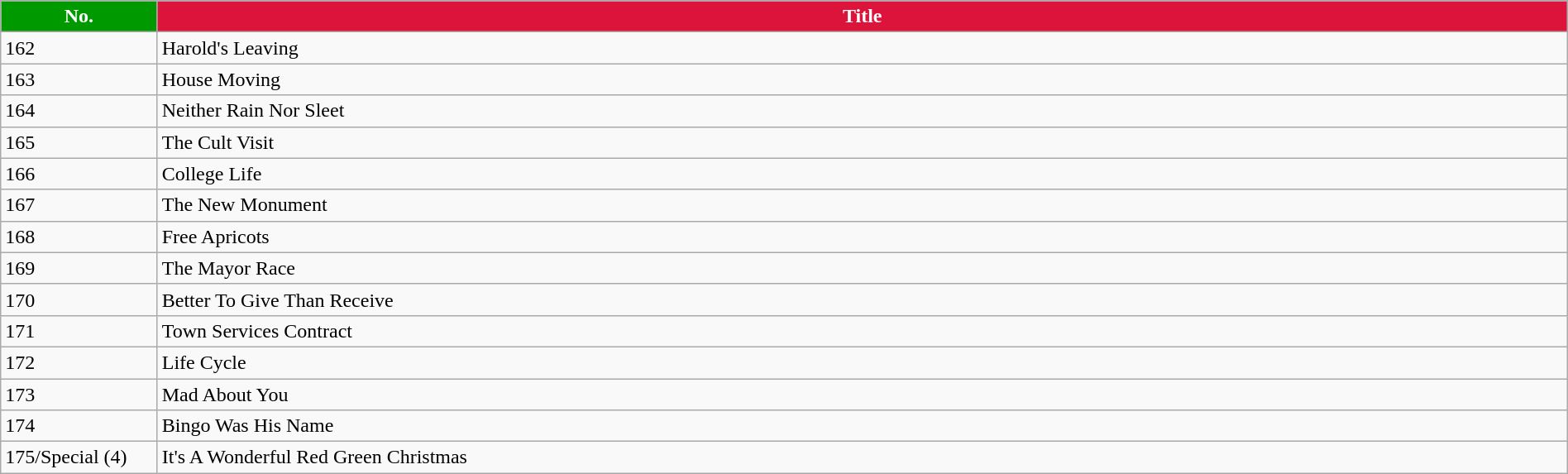<table class="wikitable plainrowheaders" style="width:100%; margin:auto;">
<tr>
<th style="background:#009900; color:#FFFFFF; width:10%">No.</th>
<th style="background:crimson; color:#FFFFFF">Title</th>
</tr>
<tr>
<td>162</td>
<td>Harold's Leaving</td>
</tr>
<tr>
<td>163</td>
<td>House Moving</td>
</tr>
<tr>
<td>164</td>
<td>Neither Rain Nor Sleet</td>
</tr>
<tr>
<td>165</td>
<td>The Cult Visit</td>
</tr>
<tr>
<td>166</td>
<td>College Life</td>
</tr>
<tr>
<td>167</td>
<td>The New Monument</td>
</tr>
<tr>
<td>168</td>
<td>Free Apricots</td>
</tr>
<tr>
<td>169</td>
<td>The Mayor Race</td>
</tr>
<tr>
<td>170</td>
<td>Better To Give Than Receive</td>
</tr>
<tr>
<td>171</td>
<td>Town Services Contract</td>
</tr>
<tr>
<td>172</td>
<td>Life Cycle</td>
</tr>
<tr>
<td>173</td>
<td>Mad About You</td>
</tr>
<tr>
<td>174</td>
<td>Bingo Was His Name</td>
</tr>
<tr>
<td>175/Special (4)</td>
<td>It's A Wonderful Red Green Christmas</td>
</tr>
</table>
